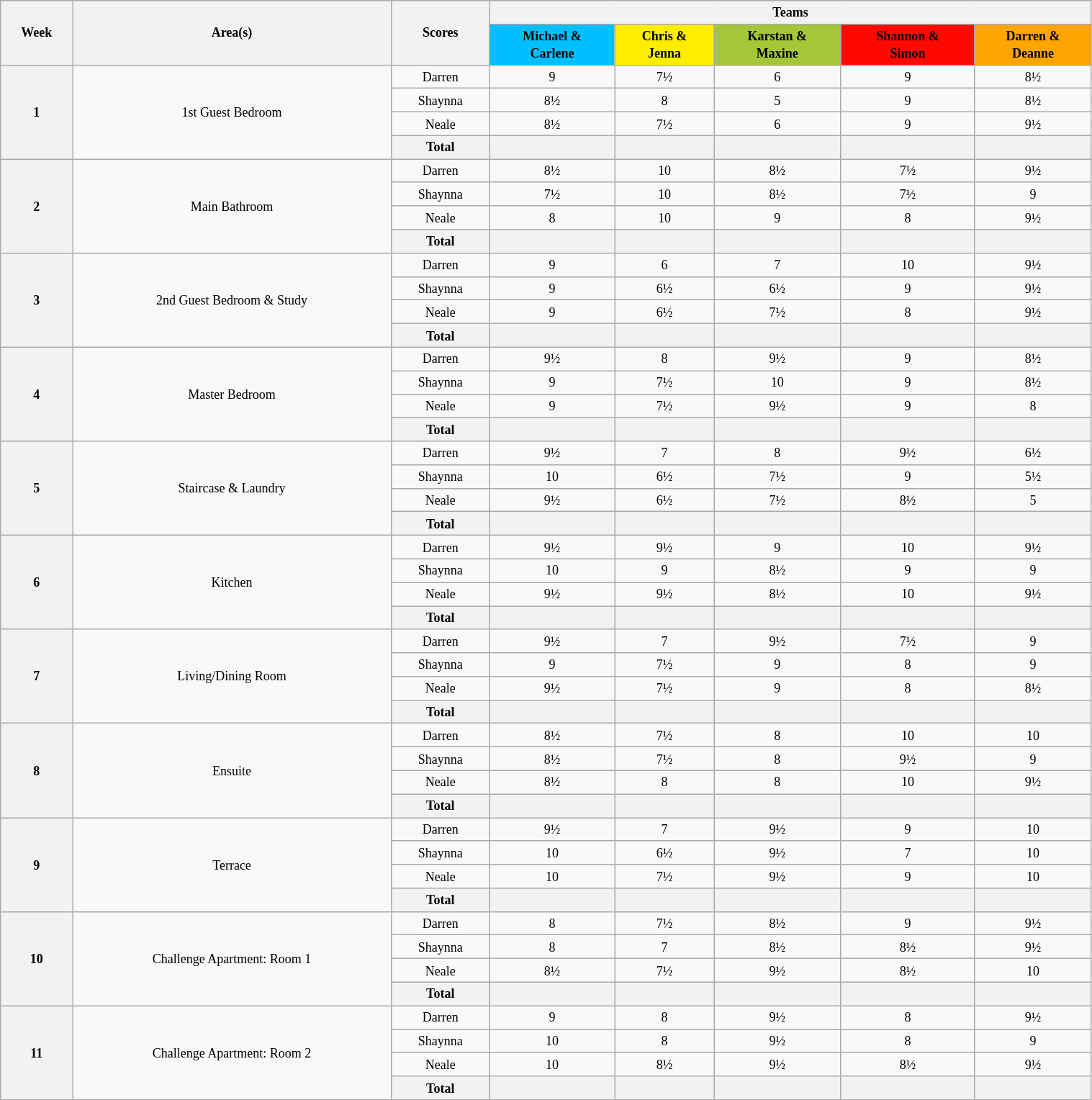<table class="wikitable" style="text-align: center; font-size: 9pt; line-height:16px; width:80%">
<tr>
<th scope="col" rowspan="2">Week</th>
<th scope="col" rowspan="2">Area(s)</th>
<th scope="col" rowspan="2">Scores</th>
<th scope="col" colspan="5">Teams</th>
</tr>
<tr>
<th style="background:#00BFFF; color:black;">Michael &<br>Carlene</th>
<th style="background:#FDEE00; color:black;">Chris &<br>Jenna</th>
<th style="background:#A4C639; color:black;">Karstan &<br>Maxine</th>
<th style="background:#FF0800; color:black;">Shannon &<br>Simon</th>
<th style="background:#FFA500; color:black;">Darren &<br>Deanne</th>
</tr>
<tr>
<th rowspan="4">1</th>
<td rowspan="4">1st Guest Bedroom</td>
<td>Darren</td>
<td>9</td>
<td>7½</td>
<td>6</td>
<td>9</td>
<td>8½</td>
</tr>
<tr>
<td>Shaynna</td>
<td>8½</td>
<td>8</td>
<td>5</td>
<td>9</td>
<td>8½</td>
</tr>
<tr>
<td>Neale</td>
<td>8½</td>
<td>7½</td>
<td>6</td>
<td>9</td>
<td>9½</td>
</tr>
<tr>
<th>Total</th>
<th></th>
<th></th>
<th></th>
<th></th>
<th></th>
</tr>
<tr>
<th rowspan="4">2</th>
<td rowspan="4">Main Bathroom</td>
<td>Darren</td>
<td>8½</td>
<td>10</td>
<td>8½</td>
<td>7½</td>
<td>9½</td>
</tr>
<tr>
<td>Shaynna</td>
<td>7½</td>
<td>10</td>
<td>8½</td>
<td>7½</td>
<td>9</td>
</tr>
<tr>
<td>Neale</td>
<td>8</td>
<td>10</td>
<td>9</td>
<td>8</td>
<td>9½</td>
</tr>
<tr>
<th>Total</th>
<th></th>
<th></th>
<th></th>
<th></th>
<th></th>
</tr>
<tr>
<th rowspan="4">3</th>
<td rowspan="4">2nd Guest Bedroom & Study</td>
<td>Darren</td>
<td>9</td>
<td>6</td>
<td>7</td>
<td>10</td>
<td>9½</td>
</tr>
<tr>
<td>Shaynna</td>
<td>9</td>
<td>6½</td>
<td>6½</td>
<td>9</td>
<td>9½</td>
</tr>
<tr>
<td>Neale</td>
<td>9</td>
<td>6½</td>
<td>7½</td>
<td>8</td>
<td>9½</td>
</tr>
<tr>
<th>Total</th>
<th></th>
<th></th>
<th></th>
<th></th>
<th></th>
</tr>
<tr>
<th rowspan="4">4</th>
<td rowspan="4">Master Bedroom</td>
<td>Darren</td>
<td>9½</td>
<td>8</td>
<td>9½</td>
<td>9</td>
<td>8½</td>
</tr>
<tr>
<td>Shaynna</td>
<td>9</td>
<td>7½</td>
<td>10</td>
<td>9</td>
<td>8½</td>
</tr>
<tr>
<td>Neale</td>
<td>9</td>
<td>7½</td>
<td>9½</td>
<td>9</td>
<td>8</td>
</tr>
<tr>
<th>Total</th>
<th></th>
<th></th>
<th></th>
<th></th>
<th></th>
</tr>
<tr>
<th rowspan="4">5</th>
<td rowspan="4">Staircase & Laundry</td>
<td>Darren</td>
<td>9½</td>
<td>7</td>
<td>8</td>
<td>9½</td>
<td>6½</td>
</tr>
<tr>
<td>Shaynna</td>
<td>10</td>
<td>6½</td>
<td>7½</td>
<td>9</td>
<td>5½</td>
</tr>
<tr>
<td>Neale</td>
<td>9½</td>
<td>6½</td>
<td>7½</td>
<td>8½</td>
<td>5</td>
</tr>
<tr>
<th>Total</th>
<th></th>
<th></th>
<th></th>
<th></th>
<th></th>
</tr>
<tr>
<th rowspan="4">6</th>
<td rowspan="4">Kitchen</td>
<td>Darren</td>
<td>9½</td>
<td>9½</td>
<td>9</td>
<td>10</td>
<td>9½</td>
</tr>
<tr>
<td>Shaynna</td>
<td>10</td>
<td>9</td>
<td>8½</td>
<td>9</td>
<td>9</td>
</tr>
<tr>
<td>Neale</td>
<td>9½</td>
<td>9½</td>
<td>8½</td>
<td>10</td>
<td>9½</td>
</tr>
<tr>
<th>Total</th>
<th></th>
<th></th>
<th></th>
<th></th>
<th></th>
</tr>
<tr>
<th rowspan="4">7</th>
<td rowspan="4">Living/Dining Room</td>
<td>Darren</td>
<td>9½</td>
<td>7</td>
<td>9½</td>
<td>7½</td>
<td>9</td>
</tr>
<tr>
<td>Shaynna</td>
<td>9</td>
<td>7½</td>
<td>9</td>
<td>8</td>
<td>9</td>
</tr>
<tr>
<td>Neale</td>
<td>9½</td>
<td>7½</td>
<td>9</td>
<td>8</td>
<td>8½</td>
</tr>
<tr>
<th>Total</th>
<th></th>
<th></th>
<th></th>
<th></th>
<th></th>
</tr>
<tr>
<th rowspan="4">8</th>
<td rowspan="4">Ensuite</td>
<td>Darren</td>
<td>8½</td>
<td>7½</td>
<td>8</td>
<td>10</td>
<td>10</td>
</tr>
<tr>
<td>Shaynna</td>
<td>8½</td>
<td>7½</td>
<td>8</td>
<td>9½</td>
<td>9</td>
</tr>
<tr>
<td>Neale</td>
<td>8½</td>
<td>8</td>
<td>8</td>
<td>10</td>
<td>9½</td>
</tr>
<tr>
<th>Total</th>
<th></th>
<th></th>
<th></th>
<th></th>
<th></th>
</tr>
<tr>
<th rowspan="4">9</th>
<td rowspan="4">Terrace</td>
<td>Darren</td>
<td>9½</td>
<td>7</td>
<td>9½</td>
<td>9</td>
<td>10</td>
</tr>
<tr>
<td>Shaynna</td>
<td>10</td>
<td>6½</td>
<td>9½</td>
<td>7</td>
<td>10</td>
</tr>
<tr>
<td>Neale</td>
<td>10</td>
<td>7½</td>
<td>9½</td>
<td>9</td>
<td>10</td>
</tr>
<tr>
<th>Total</th>
<th></th>
<th></th>
<th></th>
<th></th>
<th></th>
</tr>
<tr>
<th rowspan="4">10</th>
<td rowspan="4">Challenge Apartment: Room 1</td>
<td>Darren</td>
<td>8</td>
<td>7½</td>
<td>8½</td>
<td>9</td>
<td>9½</td>
</tr>
<tr>
<td>Shaynna</td>
<td>8</td>
<td>7</td>
<td>8½</td>
<td>8½</td>
<td>9½</td>
</tr>
<tr>
<td>Neale</td>
<td>8½</td>
<td>7½</td>
<td>9½</td>
<td>8½</td>
<td>10</td>
</tr>
<tr>
<th>Total</th>
<th></th>
<th></th>
<th></th>
<th></th>
<th></th>
</tr>
<tr>
<th rowspan="4">11</th>
<td rowspan="4">Challenge Apartment: Room 2</td>
<td>Darren</td>
<td>9</td>
<td>8</td>
<td>9½</td>
<td>8</td>
<td>9½</td>
</tr>
<tr>
<td>Shaynna</td>
<td>10</td>
<td>8</td>
<td>9½</td>
<td>8</td>
<td>9</td>
</tr>
<tr>
<td>Neale</td>
<td>10</td>
<td>8½</td>
<td>9½</td>
<td>8½</td>
<td>9½</td>
</tr>
<tr>
<th>Total</th>
<th></th>
<th></th>
<th></th>
<th></th>
<th></th>
</tr>
</table>
